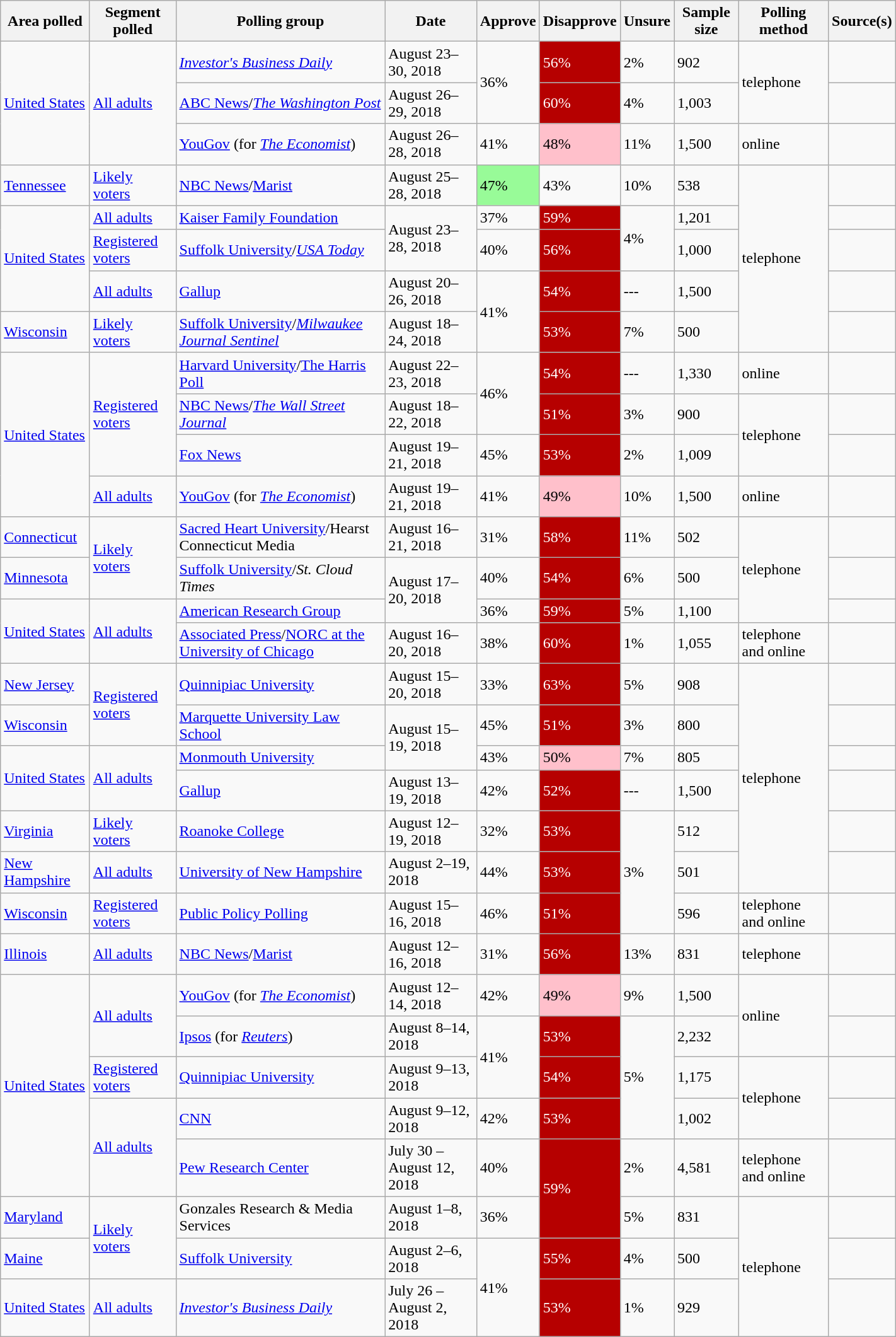<table class="wikitable sortable" style="width: 75%">
<tr>
<th>Area polled</th>
<th>Segment polled</th>
<th>Polling group</th>
<th>Date</th>
<th>Approve</th>
<th>Disapprove</th>
<th>Unsure</th>
<th>Sample size</th>
<th>Polling method</th>
<th>Source(s)</th>
</tr>
<tr>
<td rowspan="3"> <a href='#'>United States</a></td>
<td rowspan="3"><a href='#'>All adults</a></td>
<td><em><a href='#'>Investor's Business Daily</a></em></td>
<td>August 23–30, 2018</td>
<td rowspan="2">36%</td>
<td style="background:#B60000; color: white">56%</td>
<td>2%</td>
<td>902</td>
<td rowspan="2">telephone</td>
<td></td>
</tr>
<tr>
<td><a href='#'>ABC News</a>/<em><a href='#'>The Washington Post</a></em></td>
<td>August 26–29, 2018</td>
<td style="background:#B60000; color: white">60%</td>
<td>4%</td>
<td>1,003</td>
<td></td>
</tr>
<tr>
<td><a href='#'>YouGov</a> (for <em><a href='#'>The Economist</a></em>)</td>
<td>August 26–28, 2018</td>
<td>41%</td>
<td style="background: pink; color: black">48%</td>
<td>11%</td>
<td>1,500</td>
<td>online</td>
<td></td>
</tr>
<tr>
<td> <a href='#'>Tennessee</a></td>
<td><a href='#'>Likely voters</a></td>
<td><a href='#'>NBC News</a>/<a href='#'>Marist</a></td>
<td>August 25–28, 2018</td>
<td style="background: PaleGreen; color: black">47%</td>
<td>43%</td>
<td>10%</td>
<td>538</td>
<td rowspan="5">telephone</td>
<td></td>
</tr>
<tr>
<td rowspan="3"> <a href='#'>United States</a></td>
<td><a href='#'>All adults</a></td>
<td><a href='#'>Kaiser Family Foundation</a></td>
<td rowspan="2">August 23–28, 2018</td>
<td>37%</td>
<td style="background:#B60000; color: white">59%</td>
<td rowspan="2">4%</td>
<td>1,201</td>
<td></td>
</tr>
<tr>
<td><a href='#'>Registered voters</a></td>
<td><a href='#'>Suffolk University</a>/<em><a href='#'>USA Today</a></em></td>
<td>40%</td>
<td style="background:#B60000; color: white">56%</td>
<td>1,000</td>
<td></td>
</tr>
<tr>
<td><a href='#'>All adults</a></td>
<td><a href='#'>Gallup</a></td>
<td>August 20–26, 2018</td>
<td rowspan="2">41%</td>
<td style="background:#B60000; color: white">54%</td>
<td>---</td>
<td>1,500</td>
<td></td>
</tr>
<tr>
<td> <a href='#'>Wisconsin</a></td>
<td><a href='#'>Likely voters</a></td>
<td><a href='#'>Suffolk University</a>/<em><a href='#'>Milwaukee Journal Sentinel</a></em></td>
<td>August 18–24, 2018</td>
<td style="background:#B60000; color: white">53%</td>
<td>7%</td>
<td>500</td>
<td></td>
</tr>
<tr>
<td rowspan="4"> <a href='#'>United States</a></td>
<td rowspan="3"><a href='#'>Registered voters</a></td>
<td><a href='#'>Harvard University</a>/<a href='#'>The Harris Poll</a></td>
<td>August 22–23, 2018</td>
<td rowspan="2">46%</td>
<td style="background:#B60000; color: white">54%</td>
<td>---</td>
<td>1,330</td>
<td>online</td>
<td></td>
</tr>
<tr>
<td><a href='#'>NBC News</a>/<em><a href='#'>The Wall Street Journal</a></em></td>
<td>August 18–22, 2018</td>
<td style="background:#B60000; color: white">51%</td>
<td>3%</td>
<td>900</td>
<td rowspan="2">telephone</td>
<td></td>
</tr>
<tr>
<td><a href='#'>Fox News</a></td>
<td>August 19–21, 2018</td>
<td>45%</td>
<td style="background:#B60000; color: white">53%</td>
<td>2%</td>
<td>1,009</td>
<td></td>
</tr>
<tr>
<td><a href='#'>All adults</a></td>
<td><a href='#'>YouGov</a> (for <em><a href='#'>The Economist</a></em>)</td>
<td>August 19–21, 2018</td>
<td>41%</td>
<td style="background: pink; color: black">49%</td>
<td>10%</td>
<td>1,500</td>
<td>online</td>
<td></td>
</tr>
<tr>
<td> <a href='#'>Connecticut</a></td>
<td rowspan="2"><a href='#'>Likely voters</a></td>
<td><a href='#'>Sacred Heart University</a>/Hearst Connecticut Media</td>
<td>August 16–21, 2018</td>
<td>31%</td>
<td style="background:#B60000; color: white">58%</td>
<td>11%</td>
<td>502</td>
<td rowspan="3">telephone</td>
<td></td>
</tr>
<tr>
<td> <a href='#'>Minnesota</a></td>
<td><a href='#'>Suffolk University</a>/<em>St. Cloud Times</em></td>
<td rowspan="2">August 17–20, 2018</td>
<td>40%</td>
<td style="background:#B60000; color: white">54%</td>
<td>6%</td>
<td>500</td>
<td></td>
</tr>
<tr>
<td rowspan="2"> <a href='#'>United States</a></td>
<td rowspan="2"><a href='#'>All adults</a></td>
<td><a href='#'>American Research Group</a></td>
<td>36%</td>
<td style="background:#B60000; color: white">59%</td>
<td>5%</td>
<td>1,100</td>
<td></td>
</tr>
<tr>
<td><a href='#'>Associated Press</a>/<a href='#'>NORC at the University of Chicago</a></td>
<td>August 16–20, 2018</td>
<td>38%</td>
<td style="background:#B60000; color: white">60%</td>
<td>1%</td>
<td>1,055</td>
<td>telephone and online</td>
<td></td>
</tr>
<tr>
<td> <a href='#'>New Jersey</a></td>
<td rowspan="2"><a href='#'>Registered voters</a></td>
<td><a href='#'>Quinnipiac University</a></td>
<td>August 15–20, 2018</td>
<td>33%</td>
<td style="background:#B60000; color: white">63%</td>
<td>5%</td>
<td>908</td>
<td rowspan="6">telephone</td>
<td></td>
</tr>
<tr>
<td> <a href='#'>Wisconsin</a></td>
<td><a href='#'>Marquette University Law School</a></td>
<td rowspan="2">August 15–19, 2018</td>
<td>45%</td>
<td style="background:#B60000; color: white">51%</td>
<td>3%</td>
<td>800</td>
<td></td>
</tr>
<tr>
<td rowspan="2"> <a href='#'>United States</a></td>
<td rowspan="2"><a href='#'>All adults</a></td>
<td><a href='#'>Monmouth University</a></td>
<td>43%</td>
<td style="background: pink; color: black">50%</td>
<td>7%</td>
<td>805</td>
<td></td>
</tr>
<tr>
<td><a href='#'>Gallup</a></td>
<td>August 13–19, 2018</td>
<td>42%</td>
<td style="background:#B60000; color: white">52%</td>
<td>---</td>
<td>1,500</td>
<td></td>
</tr>
<tr>
<td> <a href='#'>Virginia</a></td>
<td><a href='#'>Likely voters</a></td>
<td><a href='#'>Roanoke College</a></td>
<td>August 12–19, 2018</td>
<td>32%</td>
<td style="background:#B60000; color: white">53%</td>
<td rowspan="3">3%</td>
<td>512</td>
<td></td>
</tr>
<tr>
<td> <a href='#'>New Hampshire</a></td>
<td><a href='#'>All adults</a></td>
<td><a href='#'>University of New Hampshire</a></td>
<td>August 2–19, 2018</td>
<td>44%</td>
<td style="background:#B60000; color: white">53%</td>
<td>501</td>
<td></td>
</tr>
<tr>
<td> <a href='#'>Wisconsin</a></td>
<td><a href='#'>Registered voters</a></td>
<td><a href='#'>Public Policy Polling</a></td>
<td>August 15–16, 2018</td>
<td>46%</td>
<td style="background:#B60000; color: white">51%</td>
<td>596</td>
<td>telephone and online</td>
<td></td>
</tr>
<tr>
<td> <a href='#'>Illinois</a></td>
<td><a href='#'>All adults</a></td>
<td><a href='#'>NBC News</a>/<a href='#'>Marist</a></td>
<td>August 12–16, 2018</td>
<td>31%</td>
<td style="background:#B60000; color: white">56%</td>
<td>13%</td>
<td>831</td>
<td>telephone</td>
<td></td>
</tr>
<tr>
<td rowspan="5"> <a href='#'>United States</a></td>
<td rowspan="2"><a href='#'>All adults</a></td>
<td><a href='#'>YouGov</a> (for <em><a href='#'>The Economist</a></em>)</td>
<td>August 12–14, 2018</td>
<td>42%</td>
<td style="background: pink; color: black">49%</td>
<td>9%</td>
<td>1,500</td>
<td rowspan="2">online</td>
<td></td>
</tr>
<tr>
<td><a href='#'>Ipsos</a> (for <em><a href='#'>Reuters</a></em>)</td>
<td>August 8–14, 2018</td>
<td rowspan="2">41%</td>
<td style="background:#B60000; color: white">53%</td>
<td rowspan="3">5%</td>
<td>2,232</td>
<td></td>
</tr>
<tr>
<td><a href='#'>Registered voters</a></td>
<td><a href='#'>Quinnipiac University</a></td>
<td>August 9–13, 2018</td>
<td style="background:#B60000; color: white">54%</td>
<td>1,175</td>
<td rowspan="2">telephone</td>
<td></td>
</tr>
<tr>
<td rowspan="2"><a href='#'>All adults</a></td>
<td><a href='#'>CNN</a></td>
<td>August 9–12, 2018</td>
<td>42%</td>
<td style="background:#B60000; color: white">53%</td>
<td>1,002</td>
<td></td>
</tr>
<tr>
<td><a href='#'>Pew Research Center</a></td>
<td>July 30 – August 12, 2018</td>
<td>40%</td>
<td rowspan="2" style="background:#B60000; color: white">59%</td>
<td>2%</td>
<td>4,581</td>
<td>telephone and online</td>
<td></td>
</tr>
<tr>
<td> <a href='#'>Maryland</a></td>
<td rowspan="2"><a href='#'>Likely voters</a></td>
<td>Gonzales Research & Media Services</td>
<td>August 1–8, 2018</td>
<td>36%</td>
<td>5%</td>
<td>831</td>
<td rowspan="3">telephone</td>
<td></td>
</tr>
<tr>
<td> <a href='#'>Maine</a></td>
<td><a href='#'>Suffolk University</a></td>
<td>August 2–6, 2018</td>
<td rowspan="2">41%</td>
<td style="background:#B60000; color: white">55%</td>
<td>4%</td>
<td>500</td>
<td></td>
</tr>
<tr>
<td> <a href='#'>United States</a></td>
<td><a href='#'>All adults</a></td>
<td><em><a href='#'>Investor's Business Daily</a></em></td>
<td>July 26 – August 2, 2018</td>
<td style="background:#B60000; color: white">53%</td>
<td>1%</td>
<td>929</td>
<td></td>
</tr>
</table>
